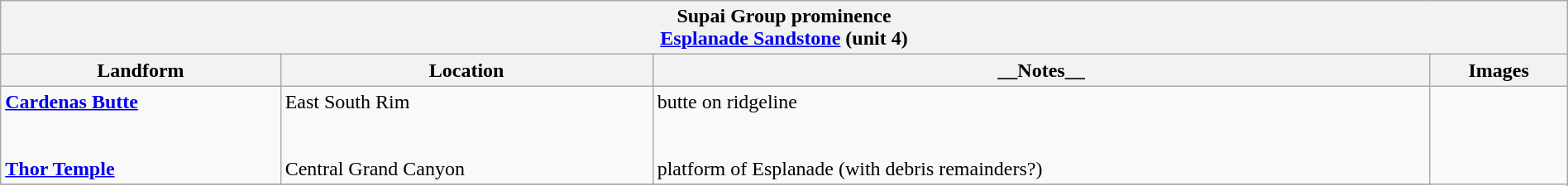<table class="wikitable" align="center" width="100%">
<tr>
<th colspan="5" align="center"><strong>Supai Group prominence <br><a href='#'>Esplanade Sandstone</a> (unit 4)</strong></th>
</tr>
<tr>
<th>Landform</th>
<th>Location</th>
<th>__Notes__</th>
<th>Images</th>
</tr>
<tr>
<td><strong><a href='#'>Cardenas Butte</a></strong> <br><br><br><strong><a href='#'>Thor Temple</a></strong></td>
<td>East South Rim <br><br><br>Central Grand Canyon</td>
<td>butte on ridgeline  <br><br><br>platform of Esplanade (with debris remainders?)</td>
<td rowspan="99"><br><br></td>
</tr>
<tr>
</tr>
</table>
